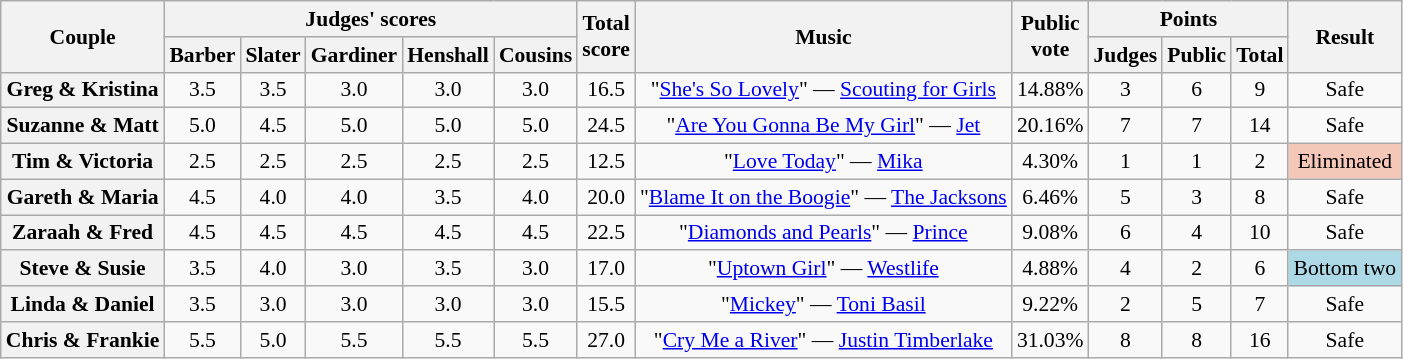<table class="wikitable sortable" style="text-align:center; ; font-size:90%">
<tr>
<th scope="col" rowspan=2>Couple</th>
<th scope="col" colspan=5 class="unsortable">Judges' scores</th>
<th scope="col" rowspan=2>Total<br>score</th>
<th scope="col" rowspan=2 class="unsortable">Music</th>
<th scope="col" rowspan=2>Public<br>vote</th>
<th scope="col" colspan=3>Points</th>
<th scope="col" rowspan=2 class="unsortable">Result</th>
</tr>
<tr>
<th class="unsortable">Barber</th>
<th class="unsortable">Slater</th>
<th class="unsortable">Gardiner</th>
<th class="unsortable">Henshall</th>
<th class="unsortable">Cousins</th>
<th class="unsortable">Judges</th>
<th class="unsortable">Public</th>
<th>Total</th>
</tr>
<tr>
<th scope="row">Greg & Kristina</th>
<td>3.5</td>
<td>3.5</td>
<td>3.0</td>
<td>3.0</td>
<td>3.0</td>
<td>16.5</td>
<td>"<a href='#'>She's So Lovely</a>" — <a href='#'>Scouting for Girls</a></td>
<td>14.88%</td>
<td>3</td>
<td>6</td>
<td>9</td>
<td>Safe</td>
</tr>
<tr>
<th scope="row">Suzanne & Matt</th>
<td>5.0</td>
<td>4.5</td>
<td>5.0</td>
<td>5.0</td>
<td>5.0</td>
<td>24.5</td>
<td>"<a href='#'>Are You Gonna Be My Girl</a>" — <a href='#'>Jet</a></td>
<td>20.16%</td>
<td>7</td>
<td>7</td>
<td>14</td>
<td>Safe</td>
</tr>
<tr>
<th scope="row">Tim & Victoria</th>
<td>2.5</td>
<td>2.5</td>
<td>2.5</td>
<td>2.5</td>
<td>2.5</td>
<td>12.5</td>
<td>"<a href='#'>Love Today</a>" — <a href='#'>Mika</a></td>
<td>4.30%</td>
<td>1</td>
<td>1</td>
<td>2</td>
<td bgcolor="f4c7b8">Eliminated</td>
</tr>
<tr>
<th scope="row">Gareth & Maria</th>
<td>4.5</td>
<td>4.0</td>
<td>4.0</td>
<td>3.5</td>
<td>4.0</td>
<td>20.0</td>
<td>"<a href='#'>Blame It on the Boogie</a>" — <a href='#'>The Jacksons</a></td>
<td>6.46%</td>
<td>5</td>
<td>3</td>
<td>8</td>
<td>Safe</td>
</tr>
<tr>
<th scope="row">Zaraah & Fred</th>
<td>4.5</td>
<td>4.5</td>
<td>4.5</td>
<td>4.5</td>
<td>4.5</td>
<td>22.5</td>
<td>"<a href='#'>Diamonds and Pearls</a>" — <a href='#'>Prince</a></td>
<td>9.08%</td>
<td>6</td>
<td>4</td>
<td>10</td>
<td>Safe</td>
</tr>
<tr>
<th scope="row">Steve & Susie</th>
<td>3.5</td>
<td>4.0</td>
<td>3.0</td>
<td>3.5</td>
<td>3.0</td>
<td>17.0</td>
<td>"<a href='#'>Uptown Girl</a>" — <a href='#'>Westlife</a></td>
<td>4.88%</td>
<td>4</td>
<td>2</td>
<td>6</td>
<td bgcolor=lightblue>Bottom two</td>
</tr>
<tr>
<th scope="row">Linda & Daniel</th>
<td>3.5</td>
<td>3.0</td>
<td>3.0</td>
<td>3.0</td>
<td>3.0</td>
<td>15.5</td>
<td>"<a href='#'>Mickey</a>" — <a href='#'>Toni Basil</a></td>
<td>9.22%</td>
<td>2</td>
<td>5</td>
<td>7</td>
<td>Safe</td>
</tr>
<tr>
<th scope="row">Chris & Frankie</th>
<td>5.5</td>
<td>5.0</td>
<td>5.5</td>
<td>5.5</td>
<td>5.5</td>
<td>27.0</td>
<td>"<a href='#'>Cry Me a River</a>" — <a href='#'>Justin Timberlake</a></td>
<td>31.03%</td>
<td>8</td>
<td>8</td>
<td>16</td>
<td>Safe</td>
</tr>
</table>
